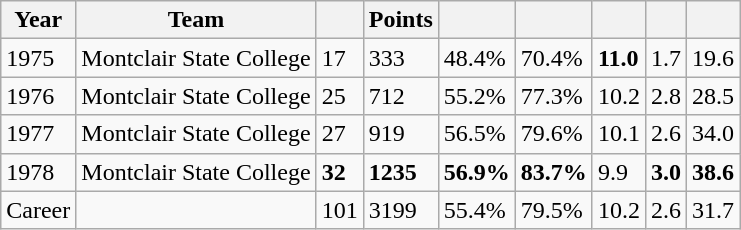<table class="wikitable">
<tr>
<th scope="col">Year</th>
<th scope="col">Team</th>
<th scope="col"></th>
<th scope="col">Points</th>
<th scope="col"></th>
<th scope="col"></th>
<th scope="col"></th>
<th scope="col"></th>
<th scope="col"></th>
</tr>
<tr>
<td>1975</td>
<td>Montclair State College</td>
<td>17</td>
<td>333</td>
<td>48.4%</td>
<td>70.4%</td>
<td><strong>11.0</strong></td>
<td>1.7</td>
<td>19.6</td>
</tr>
<tr>
<td>1976</td>
<td>Montclair State College</td>
<td>25</td>
<td>712</td>
<td>55.2%</td>
<td>77.3%</td>
<td>10.2</td>
<td>2.8</td>
<td>28.5</td>
</tr>
<tr>
<td>1977</td>
<td>Montclair State College</td>
<td>27</td>
<td>919</td>
<td>56.5%</td>
<td>79.6%</td>
<td>10.1</td>
<td>2.6</td>
<td>34.0</td>
</tr>
<tr>
<td>1978</td>
<td>Montclair State College</td>
<td><strong>32</strong></td>
<td><strong>1235</strong></td>
<td><strong>56.9%</strong></td>
<td><strong>83.7%</strong></td>
<td>9.9</td>
<td><strong>3.0</strong></td>
<td><strong>38.6</strong></td>
</tr>
<tr>
<td>Career</td>
<td></td>
<td>101</td>
<td>3199</td>
<td>55.4%</td>
<td>79.5%</td>
<td>10.2</td>
<td>2.6</td>
<td>31.7</td>
</tr>
</table>
